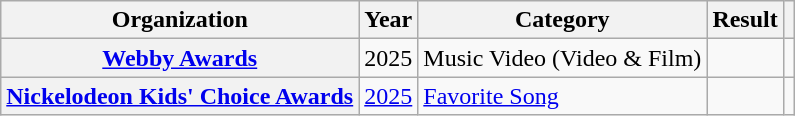<table class="wikitable sortable plainrowheaders" style="border:none; margin:0;">
<tr>
<th scope="col">Organization</th>
<th scope="col">Year</th>
<th scope="col">Category</th>
<th scope="col">Result</th>
<th scope="col" class="unsortable"></th>
</tr>
<tr>
<th scope="row"><a href='#'>Webby Awards</a></th>
<td>2025</td>
<td>Music Video (Video & Film)</td>
<td></td>
<td style="text-align:center"></td>
</tr>
<tr>
<th scope="row"><a href='#'>Nickelodeon Kids' Choice Awards</a></th>
<td><a href='#'>2025</a></td>
<td><a href='#'>Favorite Song</a></td>
<td></td>
<td style="text-align:center;"></td>
</tr>
</table>
